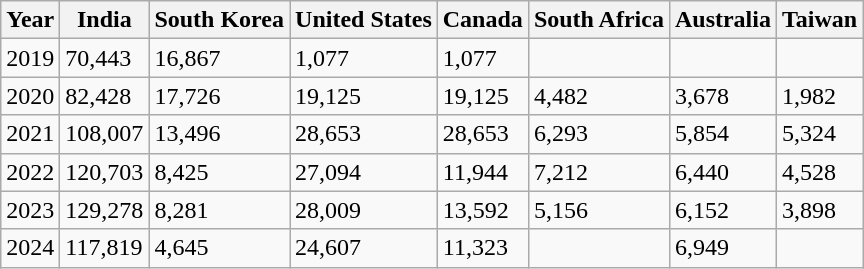<table class="wikitable">
<tr>
<th>Year</th>
<th>India</th>
<th>South Korea</th>
<th>United States</th>
<th>Canada</th>
<th>South Africa</th>
<th>Australia</th>
<th>Taiwan</th>
</tr>
<tr>
<td>2019</td>
<td>70,443</td>
<td>16,867</td>
<td>1,077</td>
<td>1,077</td>
<td></td>
<td></td>
<td></td>
</tr>
<tr>
<td>2020</td>
<td>82,428</td>
<td>17,726</td>
<td>19,125</td>
<td>19,125</td>
<td>4,482</td>
<td>3,678</td>
<td>1,982</td>
</tr>
<tr>
<td>2021</td>
<td>108,007</td>
<td>13,496</td>
<td>28,653</td>
<td>28,653</td>
<td>6,293</td>
<td>5,854</td>
<td>5,324</td>
</tr>
<tr>
<td>2022</td>
<td>120,703</td>
<td>8,425</td>
<td>27,094</td>
<td>11,944</td>
<td>7,212</td>
<td>6,440</td>
<td>4,528</td>
</tr>
<tr>
<td>2023</td>
<td>129,278</td>
<td>8,281</td>
<td>28,009</td>
<td>13,592</td>
<td>5,156</td>
<td>6,152</td>
<td>3,898</td>
</tr>
<tr>
<td>2024</td>
<td>117,819</td>
<td>4,645</td>
<td>24,607</td>
<td>11,323</td>
<td></td>
<td>6,949</td>
<td></td>
</tr>
</table>
